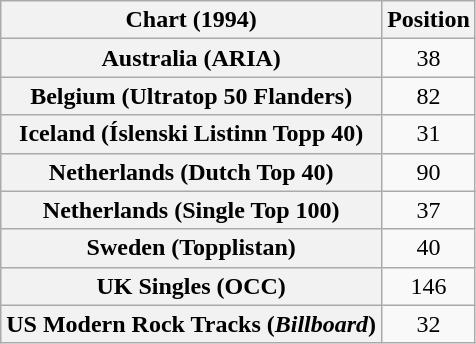<table class="wikitable sortable plainrowheaders" style="text-align:center">
<tr>
<th>Chart (1994)</th>
<th>Position</th>
</tr>
<tr>
<th scope="row">Australia (ARIA)</th>
<td>38</td>
</tr>
<tr>
<th scope="row">Belgium (Ultratop 50 Flanders)</th>
<td>82</td>
</tr>
<tr>
<th scope="row">Iceland (Íslenski Listinn Topp 40)</th>
<td>31</td>
</tr>
<tr>
<th scope="row">Netherlands (Dutch Top 40)</th>
<td>90</td>
</tr>
<tr>
<th scope="row">Netherlands (Single Top 100)</th>
<td>37</td>
</tr>
<tr>
<th scope="row">Sweden (Topplistan)</th>
<td>40</td>
</tr>
<tr>
<th scope="row">UK Singles (OCC)</th>
<td>146</td>
</tr>
<tr>
<th scope="row">US Modern Rock Tracks (<em>Billboard</em>)</th>
<td>32</td>
</tr>
</table>
